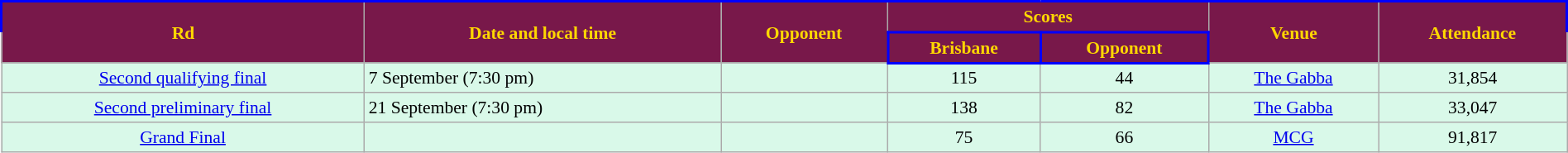<table class="wikitable" style="font-size:90%; text-align:center; width: 100%; margin-left: auto; margin-right: auto;">
<tr style="text-align:center; background:#78184A; color:gold; border: solid blue 2px; font-weight:bold">
<td rowspan=2><strong>Rd</strong></td>
<td rowspan=2><strong>Date and local time</strong></td>
<td rowspan=2><strong>Opponent</strong></td>
<td colspan=2><strong>Scores</strong></td>
<td rowspan=2><strong>Venue</strong></td>
<td rowspan=2><strong>Attendance</strong></td>
</tr>
<tr>
<th style="background:#78184A; color:gold; border: solid blue 2px">Brisbane</th>
<th style="background:#78184A; color:gold; border: solid blue 2px">Opponent</th>
</tr>
<tr style="background:#d9f9e9;">
<td><a href='#'>Second qualifying final</a></td>
<td align=left>7 September (7:30 pm)</td>
<td align=left></td>
<td>115</td>
<td>44</td>
<td><a href='#'>The Gabba</a></td>
<td>31,854</td>
</tr>
<tr style="background:#d9f9e9;">
<td><a href='#'>Second preliminary final</a></td>
<td align=left>21 September (7:30 pm)</td>
<td align=left></td>
<td>138</td>
<td>82</td>
<td><a href='#'>The Gabba</a></td>
<td>33,047</td>
</tr>
<tr style="background:#d9f9e9;">
<td><a href='#'>Grand Final</a></td>
<td align=left></td>
<td align=left></td>
<td>75</td>
<td>66</td>
<td><a href='#'>MCG</a></td>
<td>91,817</td>
</tr>
</table>
